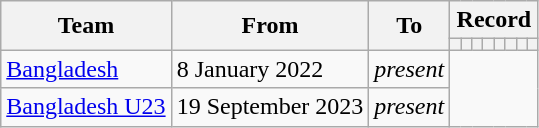<table class="wikitable" style="text-align: center">
<tr>
<th rowspan="2">Team</th>
<th rowspan="2">From</th>
<th rowspan="2">To</th>
<th colspan="8">Record</th>
</tr>
<tr>
<th></th>
<th></th>
<th></th>
<th></th>
<th></th>
<th></th>
<th></th>
<th></th>
</tr>
<tr>
<td align=left> <a href='#'>Bangladesh</a></td>
<td align=left>8 January 2022</td>
<td align=left><em>present</em><br></td>
</tr>
<tr>
<td align=left> <a href='#'>Bangladesh U23</a></td>
<td align=left>19 September 2023</td>
<td align=left><em>present</em><br></td>
</tr>
</table>
